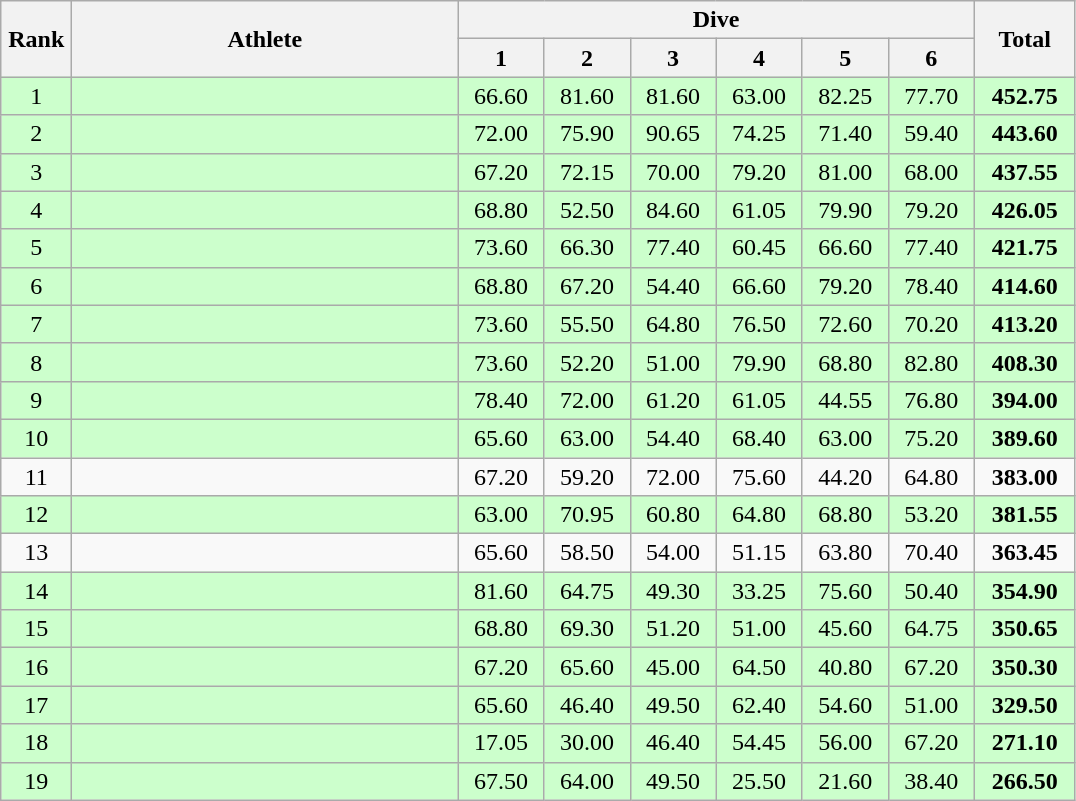<table class="wikitable" style="text-align:center">
<tr>
<th rowspan="2" width="40">Rank</th>
<th rowspan="2" width="250">Athlete</th>
<th colspan="6">Dive</th>
<th rowspan="2" width="60">Total</th>
</tr>
<tr>
<th width="50">1</th>
<th width="50">2</th>
<th width="50">3</th>
<th width="50">4</th>
<th width="50">5</th>
<th width="50">6</th>
</tr>
<tr bgcolor="ccffcc">
<td>1</td>
<td align="left"></td>
<td>66.60</td>
<td>81.60</td>
<td>81.60</td>
<td>63.00</td>
<td>82.25</td>
<td>77.70</td>
<td><strong>452.75</strong></td>
</tr>
<tr bgcolor="ccffcc">
<td>2</td>
<td align="left"></td>
<td>72.00</td>
<td>75.90</td>
<td>90.65</td>
<td>74.25</td>
<td>71.40</td>
<td>59.40</td>
<td><strong>443.60</strong></td>
</tr>
<tr bgcolor="ccffcc">
<td>3</td>
<td align="left"></td>
<td>67.20</td>
<td>72.15</td>
<td>70.00</td>
<td>79.20</td>
<td>81.00</td>
<td>68.00</td>
<td><strong>437.55</strong></td>
</tr>
<tr bgcolor="ccffcc">
<td>4</td>
<td align="left"></td>
<td>68.80</td>
<td>52.50</td>
<td>84.60</td>
<td>61.05</td>
<td>79.90</td>
<td>79.20</td>
<td><strong>426.05</strong></td>
</tr>
<tr bgcolor="ccffcc">
<td>5</td>
<td align="left"></td>
<td>73.60</td>
<td>66.30</td>
<td>77.40</td>
<td>60.45</td>
<td>66.60</td>
<td>77.40</td>
<td><strong>421.75</strong></td>
</tr>
<tr bgcolor="ccffcc">
<td>6</td>
<td align="left"></td>
<td>68.80</td>
<td>67.20</td>
<td>54.40</td>
<td>66.60</td>
<td>79.20</td>
<td>78.40</td>
<td><strong>414.60</strong></td>
</tr>
<tr bgcolor="ccffcc">
<td>7</td>
<td align="left"></td>
<td>73.60</td>
<td>55.50</td>
<td>64.80</td>
<td>76.50</td>
<td>72.60</td>
<td>70.20</td>
<td><strong>413.20</strong></td>
</tr>
<tr bgcolor="ccffcc">
<td>8</td>
<td align="left"></td>
<td>73.60</td>
<td>52.20</td>
<td>51.00</td>
<td>79.90</td>
<td>68.80</td>
<td>82.80</td>
<td><strong>408.30</strong></td>
</tr>
<tr bgcolor="ccffcc">
<td>9</td>
<td align="left"></td>
<td>78.40</td>
<td>72.00</td>
<td>61.20</td>
<td>61.05</td>
<td>44.55</td>
<td>76.80</td>
<td><strong>394.00</strong></td>
</tr>
<tr bgcolor="ccffcc">
<td>10</td>
<td align="left"></td>
<td>65.60</td>
<td>63.00</td>
<td>54.40</td>
<td>68.40</td>
<td>63.00</td>
<td>75.20</td>
<td><strong>389.60</strong></td>
</tr>
<tr>
<td>11</td>
<td align="left"></td>
<td>67.20</td>
<td>59.20</td>
<td>72.00</td>
<td>75.60</td>
<td>44.20</td>
<td>64.80</td>
<td><strong>383.00</strong></td>
</tr>
<tr bgcolor="ccffcc">
<td>12</td>
<td align="left"></td>
<td>63.00</td>
<td>70.95</td>
<td>60.80</td>
<td>64.80</td>
<td>68.80</td>
<td>53.20</td>
<td><strong>381.55</strong></td>
</tr>
<tr>
<td>13</td>
<td align="left"></td>
<td>65.60</td>
<td>58.50</td>
<td>54.00</td>
<td>51.15</td>
<td>63.80</td>
<td>70.40</td>
<td><strong>363.45</strong></td>
</tr>
<tr bgcolor="ccffcc">
<td>14</td>
<td align="left"></td>
<td>81.60</td>
<td>64.75</td>
<td>49.30</td>
<td>33.25</td>
<td>75.60</td>
<td>50.40</td>
<td><strong>354.90</strong></td>
</tr>
<tr bgcolor="ccffcc">
<td>15</td>
<td align="left"></td>
<td>68.80</td>
<td>69.30</td>
<td>51.20</td>
<td>51.00</td>
<td>45.60</td>
<td>64.75</td>
<td><strong>350.65</strong></td>
</tr>
<tr bgcolor="ccffcc">
<td>16</td>
<td align="left"></td>
<td>67.20</td>
<td>65.60</td>
<td>45.00</td>
<td>64.50</td>
<td>40.80</td>
<td>67.20</td>
<td><strong>350.30</strong></td>
</tr>
<tr bgcolor="ccffcc">
<td>17</td>
<td align="left"></td>
<td>65.60</td>
<td>46.40</td>
<td>49.50</td>
<td>62.40</td>
<td>54.60</td>
<td>51.00</td>
<td><strong>329.50</strong></td>
</tr>
<tr bgcolor="ccffcc">
<td>18</td>
<td align="left"></td>
<td>17.05</td>
<td>30.00</td>
<td>46.40</td>
<td>54.45</td>
<td>56.00</td>
<td>67.20</td>
<td><strong>271.10</strong></td>
</tr>
<tr bgcolor="ccffcc">
<td>19</td>
<td align="left"></td>
<td>67.50</td>
<td>64.00</td>
<td>49.50</td>
<td>25.50</td>
<td>21.60</td>
<td>38.40</td>
<td><strong>266.50</strong></td>
</tr>
</table>
